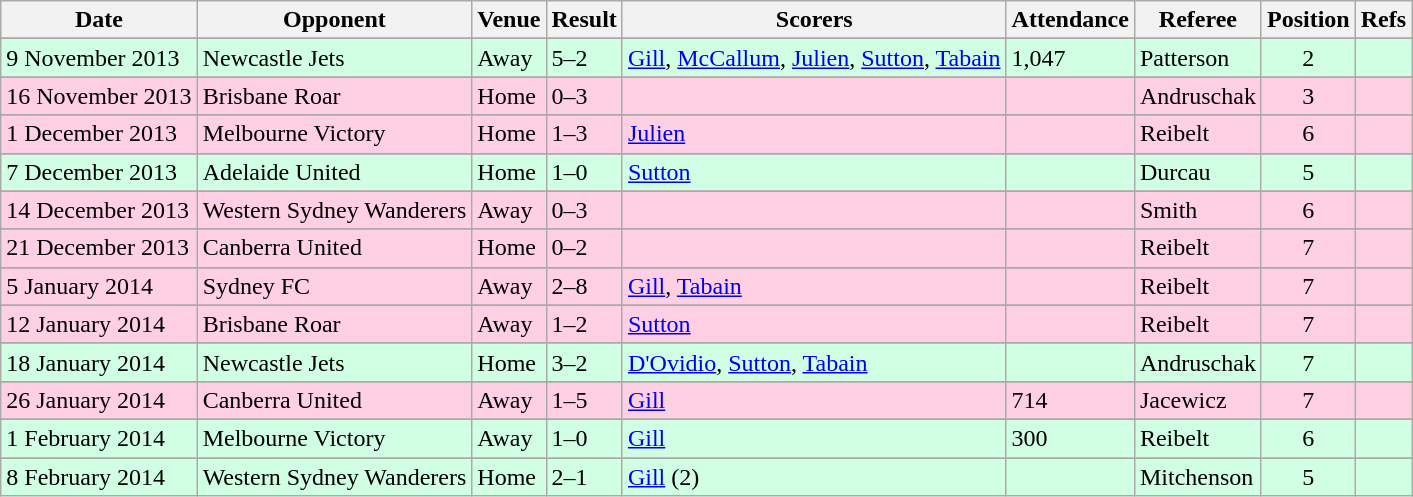<table class="wikitable">
<tr>
<th>Date</th>
<th>Opponent</th>
<th>Venue</th>
<th>Result</th>
<th>Scorers</th>
<th>Attendance</th>
<th>Referee</th>
<th>Position</th>
<th>Refs</th>
</tr>
<tr>
</tr>
<tr bgcolor = "#d0ffe3">
<td>9 November 2013</td>
<td>Newcastle Jets</td>
<td>Away</td>
<td>5–2</td>
<td><a href='#'>Gill</a>, <a href='#'>McCallum</a>, <a href='#'>Julien</a>, <a href='#'>Sutton</a>, <a href='#'>Tabain</a></td>
<td>1,047</td>
<td>Patterson</td>
<td align="center">2</td>
<td></td>
</tr>
<tr>
</tr>
<tr bgcolor = "#ffd0e3">
<td>16 November 2013</td>
<td>Brisbane Roar</td>
<td>Home</td>
<td>0–3</td>
<td></td>
<td></td>
<td>Andruschak</td>
<td align="center">3</td>
<td></td>
</tr>
<tr>
</tr>
<tr bgcolor = "#ffd0e3">
<td>1 December 2013</td>
<td>Melbourne Victory</td>
<td>Home</td>
<td>1–3</td>
<td><a href='#'>Julien</a></td>
<td></td>
<td>Reibelt</td>
<td align="center">6</td>
<td></td>
</tr>
<tr>
</tr>
<tr bgcolor = "#d0ffe3">
<td>7 December 2013</td>
<td>Adelaide United</td>
<td>Home</td>
<td>1–0</td>
<td><a href='#'>Sutton</a></td>
<td></td>
<td>Durcau</td>
<td align="center">5</td>
<td></td>
</tr>
<tr>
</tr>
<tr bgcolor = "#ffd0e3">
<td>14 December 2013</td>
<td>Western Sydney Wanderers</td>
<td>Away</td>
<td>0–3</td>
<td></td>
<td></td>
<td>Smith</td>
<td align="center">6</td>
<td></td>
</tr>
<tr>
</tr>
<tr bgcolor = "#ffd0e3">
<td>21 December 2013</td>
<td>Canberra United</td>
<td>Home</td>
<td>0–2</td>
<td></td>
<td></td>
<td>Reibelt</td>
<td align="center">7</td>
<td></td>
</tr>
<tr>
</tr>
<tr bgcolor = "#ffd0e3">
<td>5 January 2014</td>
<td>Sydney FC</td>
<td>Away</td>
<td>2–8</td>
<td><a href='#'>Gill</a>, <a href='#'>Tabain</a></td>
<td></td>
<td>Reibelt</td>
<td align="center">7</td>
<td></td>
</tr>
<tr>
</tr>
<tr bgcolor = "#ffd0e3">
<td>12 January 2014</td>
<td>Brisbane Roar</td>
<td>Away</td>
<td>1–2</td>
<td><a href='#'>Sutton</a></td>
<td></td>
<td>Reibelt</td>
<td align="center">7</td>
<td></td>
</tr>
<tr>
</tr>
<tr bgcolor = "#d0ffe3">
<td>18 January 2014</td>
<td>Newcastle Jets</td>
<td>Home</td>
<td>3–2</td>
<td><a href='#'>D'Ovidio</a>, <a href='#'>Sutton</a>, <a href='#'>Tabain</a></td>
<td></td>
<td>Andruschak</td>
<td align="center">7</td>
<td></td>
</tr>
<tr>
</tr>
<tr bgcolor = "#ffd0e3">
<td>26 January 2014</td>
<td>Canberra United</td>
<td>Away</td>
<td>1–5</td>
<td><a href='#'>Gill</a></td>
<td>714</td>
<td>Jacewicz</td>
<td align="center">7</td>
<td></td>
</tr>
<tr>
</tr>
<tr bgcolor = "#d0ffe3">
<td>1 February 2014</td>
<td>Melbourne Victory</td>
<td>Away</td>
<td>1–0</td>
<td><a href='#'>Gill</a></td>
<td>300</td>
<td>Reibelt</td>
<td align="center">6</td>
<td></td>
</tr>
<tr>
</tr>
<tr bgcolor = "#d0ffe3">
<td>8 February 2014</td>
<td>Western Sydney Wanderers</td>
<td>Home</td>
<td>2–1</td>
<td><a href='#'>Gill</a> (2)</td>
<td></td>
<td>Mitchenson</td>
<td align="center">5</td>
<td></td>
</tr>
</table>
